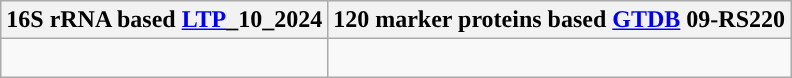<table class="wikitable">
<tr>
<th colspan=1>16S rRNA based <a href='#'>LTP</a>_10_2024</th>
<th colspan=1>120 marker proteins based <a href='#'>GTDB</a> 09-RS220</th>
</tr>
<tr>
<td style="vertical-align:top"><br></td>
<td><br></td>
</tr>
</table>
